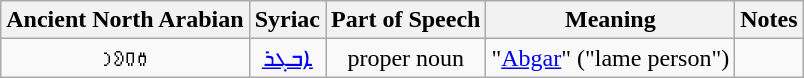<table class="wikitable">
<tr>
<th colspan="1">Ancient North Arabian</th>
<th colspan="1">Syriac</th>
<th>Part of Speech</th>
<th colspan="1">Meaning</th>
<th>Notes</th>
</tr>
<tr style="text-align:center;">
<td>𐪑𐪈𐪔𐪇</td>
<td><a href='#'>ܐܒܓܪ</a></td>
<td>proper noun</td>
<td>"<a href='#'>Abgar</a>" ("lame person")</td>
<td></td>
</tr>
</table>
